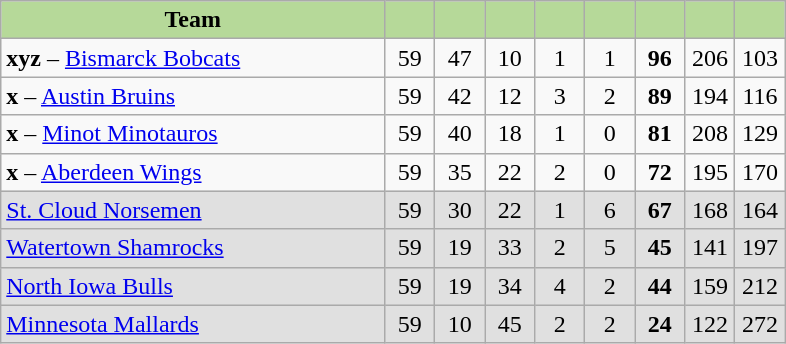<table class="wikitable" style="text-align:center">
<tr>
<th style="background:#b6d999; width:46%;">Team</th>
<th style="background:#b6d999; width:6%;"></th>
<th style="background:#b6d999; width:6%;"></th>
<th style="background:#b6d999; width:6%;"></th>
<th style="background:#b6d999; width:6%;"></th>
<th style="background:#b6d999; width:6%;"></th>
<th style="background:#b6d999; width:6%;"></th>
<th style="background:#b6d999; width:6%;"></th>
<th style="background:#b6d999; width:6%;"></th>
</tr>
<tr>
<td align=left><strong>xyz</strong> – <a href='#'>Bismarck Bobcats</a></td>
<td>59</td>
<td>47</td>
<td>10</td>
<td>1</td>
<td>1</td>
<td><strong>96</strong></td>
<td>206</td>
<td>103</td>
</tr>
<tr>
<td align=left><strong>x</strong> – <a href='#'>Austin Bruins</a></td>
<td>59</td>
<td>42</td>
<td>12</td>
<td>3</td>
<td>2</td>
<td><strong>89</strong></td>
<td>194</td>
<td>116</td>
</tr>
<tr>
<td align=left><strong>x</strong> – <a href='#'>Minot Minotauros</a></td>
<td>59</td>
<td>40</td>
<td>18</td>
<td>1</td>
<td>0</td>
<td><strong>81</strong></td>
<td>208</td>
<td>129</td>
</tr>
<tr>
<td align=left><strong>x</strong> – <a href='#'>Aberdeen Wings</a></td>
<td>59</td>
<td>35</td>
<td>22</td>
<td>2</td>
<td>0</td>
<td><strong>72</strong></td>
<td>195</td>
<td>170</td>
</tr>
<tr bgcolor=e0e0e0>
<td align=left><a href='#'>St. Cloud Norsemen</a></td>
<td>59</td>
<td>30</td>
<td>22</td>
<td>1</td>
<td>6</td>
<td><strong>67</strong></td>
<td>168</td>
<td>164</td>
</tr>
<tr bgcolor=e0e0e0>
<td align=left><a href='#'>Watertown Shamrocks</a></td>
<td>59</td>
<td>19</td>
<td>33</td>
<td>2</td>
<td>5</td>
<td><strong>45</strong></td>
<td>141</td>
<td>197</td>
</tr>
<tr bgcolor=e0e0e0>
<td align=left><a href='#'>North Iowa Bulls</a></td>
<td>59</td>
<td>19</td>
<td>34</td>
<td>4</td>
<td>2</td>
<td><strong>44</strong></td>
<td>159</td>
<td>212</td>
</tr>
<tr bgcolor=e0e0e0>
<td align=left><a href='#'>Minnesota Mallards</a></td>
<td>59</td>
<td>10</td>
<td>45</td>
<td>2</td>
<td>2</td>
<td><strong>24</strong></td>
<td>122</td>
<td>272</td>
</tr>
</table>
